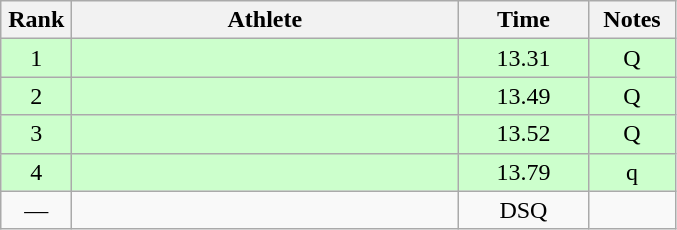<table class="wikitable" style="text-align:center">
<tr>
<th width=40>Rank</th>
<th width=250>Athlete</th>
<th width=80>Time</th>
<th width=50>Notes</th>
</tr>
<tr bgcolor="ccffcc">
<td>1</td>
<td align=left></td>
<td>13.31</td>
<td>Q</td>
</tr>
<tr bgcolor="ccffcc">
<td>2</td>
<td align=left></td>
<td>13.49</td>
<td>Q</td>
</tr>
<tr bgcolor="ccffcc">
<td>3</td>
<td align=left></td>
<td>13.52</td>
<td>Q</td>
</tr>
<tr bgcolor="ccffcc">
<td>4</td>
<td align=left></td>
<td>13.79</td>
<td>q</td>
</tr>
<tr>
<td>—</td>
<td align=left></td>
<td>DSQ</td>
<td></td>
</tr>
</table>
